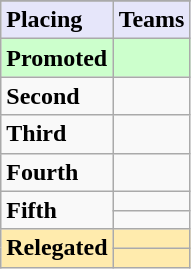<table class=wikitable>
<tr>
</tr>
<tr style="background: #E6E6FA;">
<td><strong>Placing</strong></td>
<td colspan="2" style="text-align:center"><strong>Teams</strong></td>
</tr>
<tr>
<td style="background: #ccffcc;"><strong>Promoted</strong></td>
<td style="background: #ccffcc;"><strong></strong></td>
</tr>
<tr>
<td><strong>Second</strong></td>
<td></td>
</tr>
<tr>
<td><strong>Third</strong></td>
<td></td>
</tr>
<tr>
<td><strong>Fourth</strong></td>
<td></td>
</tr>
<tr>
<td rowspan="2"><strong>Fifth</strong></td>
<td></td>
</tr>
<tr>
<td></td>
</tr>
<tr style="background: #ffebad;">
<td rowspan="2"><strong>Relegated</strong></td>
<td></td>
</tr>
<tr style="background: #ffebad;">
<td></td>
</tr>
</table>
